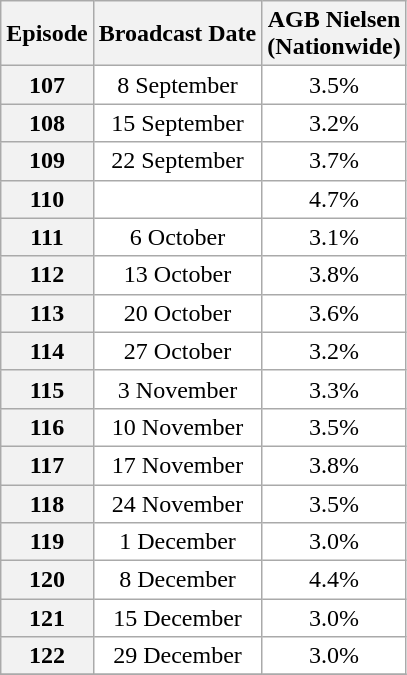<table class=wikitable style=text-align:center;background:#ffffff>
<tr>
<th>Episode</th>
<th>Broadcast Date</th>
<th>AGB Nielsen<br>(Nationwide)<br></th>
</tr>
<tr>
<th>107</th>
<td>8 September</td>
<td>3.5%</td>
</tr>
<tr>
<th>108</th>
<td>15 September</td>
<td>3.2%</td>
</tr>
<tr>
<th>109</th>
<td>22 September</td>
<td>3.7%</td>
</tr>
<tr>
<th>110</th>
<td></td>
<td>4.7%</td>
</tr>
<tr>
<th>111</th>
<td>6 October</td>
<td>3.1%</td>
</tr>
<tr>
<th>112</th>
<td>13 October</td>
<td>3.8%</td>
</tr>
<tr>
<th>113</th>
<td>20 October</td>
<td>3.6%</td>
</tr>
<tr>
<th>114</th>
<td>27 October</td>
<td>3.2%</td>
</tr>
<tr>
<th>115</th>
<td>3 November</td>
<td>3.3%</td>
</tr>
<tr>
<th>116</th>
<td>10 November</td>
<td>3.5%</td>
</tr>
<tr>
<th>117</th>
<td>17 November</td>
<td>3.8%</td>
</tr>
<tr>
<th>118</th>
<td>24 November</td>
<td>3.5%</td>
</tr>
<tr>
<th>119</th>
<td>1 December</td>
<td>3.0%</td>
</tr>
<tr>
<th>120</th>
<td>8 December</td>
<td>4.4%</td>
</tr>
<tr>
<th>121</th>
<td>15 December</td>
<td>3.0%</td>
</tr>
<tr>
<th>122</th>
<td>29 December</td>
<td>3.0%</td>
</tr>
<tr>
</tr>
</table>
